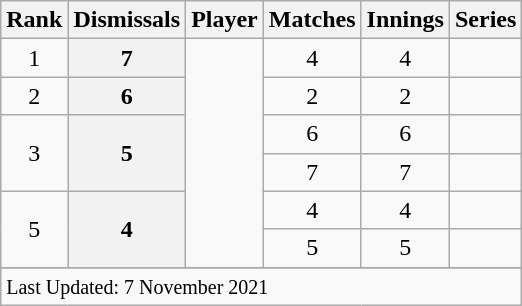<table class="wikitable plainrowheaders sortable">
<tr>
<th scope=col>Rank</th>
<th scope=col>Dismissals</th>
<th scope=col>Player</th>
<th scope=col>Matches</th>
<th scope=col>Innings</th>
<th scope=col>Series</th>
</tr>
<tr>
<td align=center>1</td>
<th scope=row style=text-align:center;>7</th>
<td rowspan=6></td>
<td align=center>4</td>
<td align=center>4</td>
<td></td>
</tr>
<tr>
<td align=center>2</td>
<th scope=row style=text-align:center;>6</th>
<td align=center>2</td>
<td align=center>2</td>
<td></td>
</tr>
<tr>
<td align=center rowspan=2>3</td>
<th scope=row style=text-align:center; rowspan=2>5</th>
<td align=center>6</td>
<td align=center>6</td>
<td></td>
</tr>
<tr>
<td align=center>7</td>
<td align=center>7</td>
<td></td>
</tr>
<tr>
<td align=center rowspan=2>5</td>
<th scope=row style=text-align:center; rowspan=2>4</th>
<td align=center>4</td>
<td align=center>4</td>
<td></td>
</tr>
<tr>
<td align=center>5</td>
<td align=center>5</td>
<td></td>
</tr>
<tr>
</tr>
<tr class=sortbottom>
<td colspan=6><small>Last Updated: 7 November 2021</small></td>
</tr>
</table>
